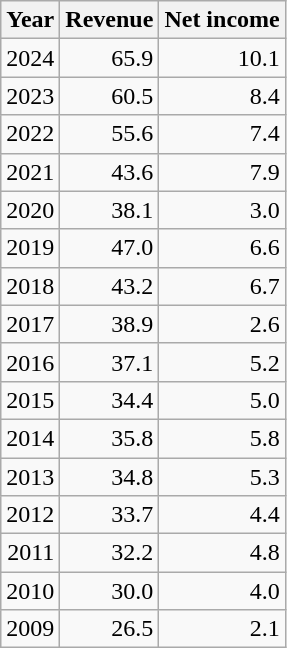<table class="wikitable left" style="text-align: right;">
<tr>
<th>Year</th>
<th>Revenue</th>
<th>Net income</th>
</tr>
<tr>
<td>2024</td>
<td>65.9</td>
<td>10.1</td>
</tr>
<tr>
<td>2023</td>
<td>60.5</td>
<td>8.4</td>
</tr>
<tr>
<td>2022</td>
<td>55.6</td>
<td>7.4</td>
</tr>
<tr>
<td>2021</td>
<td>43.6</td>
<td>7.9</td>
</tr>
<tr>
<td>2020</td>
<td>38.1</td>
<td>3.0</td>
</tr>
<tr>
<td>2019</td>
<td>47.0</td>
<td>6.6</td>
</tr>
<tr>
<td>2018</td>
<td>43.2</td>
<td>6.7</td>
</tr>
<tr>
<td>2017</td>
<td>38.9</td>
<td>2.6</td>
</tr>
<tr>
<td>2016</td>
<td>37.1</td>
<td>5.2</td>
</tr>
<tr>
<td>2015</td>
<td>34.4</td>
<td>5.0</td>
</tr>
<tr>
<td>2014</td>
<td>35.8</td>
<td>5.8</td>
</tr>
<tr>
<td>2013</td>
<td>34.8</td>
<td>5.3</td>
</tr>
<tr>
<td>2012</td>
<td>33.7</td>
<td>4.4</td>
</tr>
<tr>
<td>2011</td>
<td>32.2</td>
<td>4.8</td>
</tr>
<tr>
<td>2010</td>
<td>30.0</td>
<td>4.0</td>
</tr>
<tr>
<td>2009</td>
<td>26.5</td>
<td>2.1</td>
</tr>
</table>
